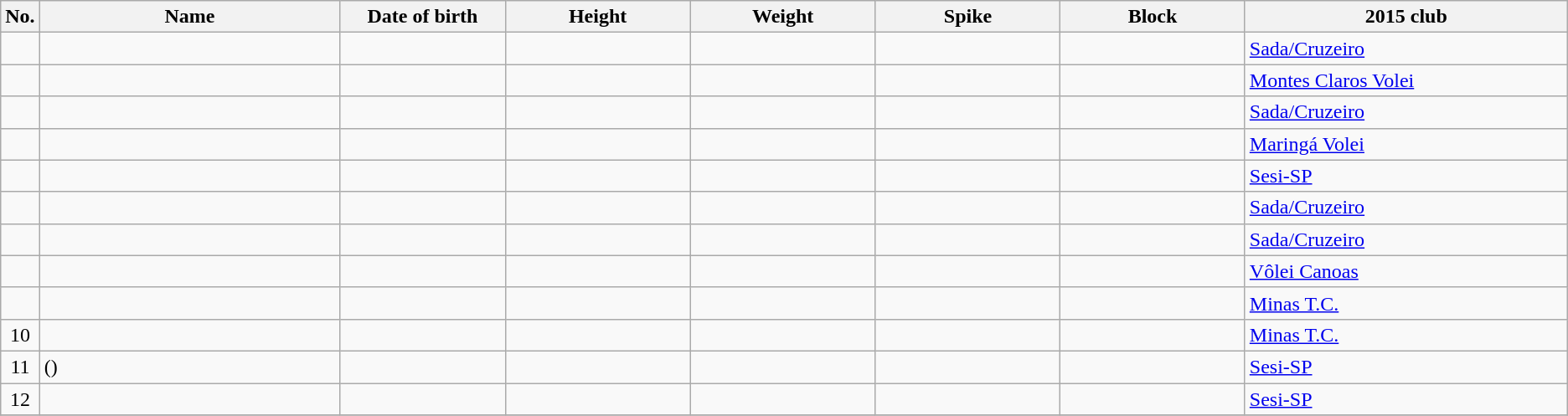<table class="wikitable sortable" style="font-size:100%; text-align:center;">
<tr>
<th>No.</th>
<th style="width:15em">Name</th>
<th style="width:8em">Date of birth</th>
<th style="width:9em">Height</th>
<th style="width:9em">Weight</th>
<th style="width:9em">Spike</th>
<th style="width:9em">Block</th>
<th style="width:16em">2015 club</th>
</tr>
<tr>
<td></td>
<td align=left></td>
<td align=right></td>
<td></td>
<td></td>
<td></td>
<td></td>
<td align=left> <a href='#'>Sada/Cruzeiro</a></td>
</tr>
<tr>
<td></td>
<td align=left></td>
<td align=right></td>
<td></td>
<td></td>
<td></td>
<td></td>
<td align=left> <a href='#'>Montes Claros Volei</a></td>
</tr>
<tr>
<td></td>
<td align=left></td>
<td align=right></td>
<td></td>
<td></td>
<td></td>
<td></td>
<td align=left> <a href='#'>Sada/Cruzeiro</a></td>
</tr>
<tr>
<td></td>
<td align=left></td>
<td align=right></td>
<td></td>
<td></td>
<td></td>
<td></td>
<td align=left> <a href='#'>Maringá Volei</a></td>
</tr>
<tr>
<td></td>
<td align=left></td>
<td align=right></td>
<td></td>
<td></td>
<td></td>
<td></td>
<td align=left> <a href='#'>Sesi-SP</a></td>
</tr>
<tr>
<td></td>
<td align=left></td>
<td align=right></td>
<td></td>
<td></td>
<td></td>
<td></td>
<td align=left> <a href='#'>Sada/Cruzeiro</a></td>
</tr>
<tr>
<td></td>
<td align=left></td>
<td align=right></td>
<td></td>
<td></td>
<td></td>
<td></td>
<td align=left> <a href='#'>Sada/Cruzeiro</a></td>
</tr>
<tr>
<td></td>
<td align=left></td>
<td align=right></td>
<td></td>
<td></td>
<td></td>
<td></td>
<td align=left> <a href='#'>Vôlei Canoas</a></td>
</tr>
<tr>
<td></td>
<td align=left></td>
<td align=right></td>
<td></td>
<td></td>
<td></td>
<td></td>
<td align=left> <a href='#'>Minas T.C.</a></td>
</tr>
<tr>
<td>10</td>
<td align=left></td>
<td align=right></td>
<td></td>
<td></td>
<td></td>
<td></td>
<td align=left> <a href='#'>Minas T.C.</a></td>
</tr>
<tr>
<td>11</td>
<td align=left> ()</td>
<td align=right></td>
<td></td>
<td></td>
<td></td>
<td></td>
<td align=left> <a href='#'>Sesi-SP</a></td>
</tr>
<tr>
<td>12</td>
<td align=left></td>
<td align=right></td>
<td></td>
<td></td>
<td></td>
<td></td>
<td align=left> <a href='#'>Sesi-SP</a></td>
</tr>
<tr>
</tr>
</table>
